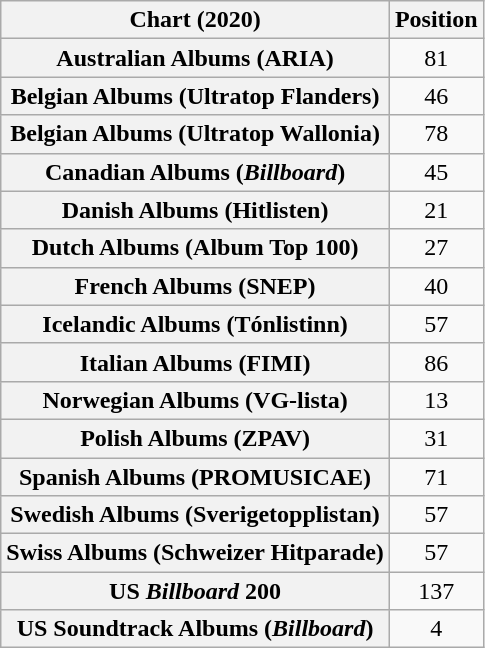<table class="wikitable sortable plainrowheaders" style="text-align:center">
<tr>
<th scope="col">Chart (2020)</th>
<th scope="col">Position</th>
</tr>
<tr>
<th scope="row">Australian Albums (ARIA)</th>
<td>81</td>
</tr>
<tr>
<th scope="row">Belgian Albums (Ultratop Flanders)</th>
<td>46</td>
</tr>
<tr>
<th scope="row">Belgian Albums (Ultratop Wallonia)</th>
<td>78</td>
</tr>
<tr>
<th scope="row">Canadian Albums (<em>Billboard</em>)</th>
<td>45</td>
</tr>
<tr>
<th scope="row">Danish Albums (Hitlisten)</th>
<td>21</td>
</tr>
<tr>
<th scope="row">Dutch Albums (Album Top 100)</th>
<td>27</td>
</tr>
<tr>
<th scope="row">French Albums (SNEP)</th>
<td>40</td>
</tr>
<tr>
<th scope="row">Icelandic Albums (Tónlistinn)</th>
<td>57</td>
</tr>
<tr>
<th scope="row">Italian Albums (FIMI)</th>
<td>86</td>
</tr>
<tr>
<th scope="row">Norwegian Albums (VG-lista)</th>
<td>13</td>
</tr>
<tr>
<th scope="row">Polish Albums (ZPAV)</th>
<td>31</td>
</tr>
<tr>
<th scope="row">Spanish Albums (PROMUSICAE)</th>
<td>71</td>
</tr>
<tr>
<th scope="row">Swedish Albums (Sverigetopplistan)</th>
<td>57</td>
</tr>
<tr>
<th scope="row">Swiss Albums (Schweizer Hitparade)</th>
<td>57</td>
</tr>
<tr>
<th scope="row">US <em>Billboard</em> 200</th>
<td>137</td>
</tr>
<tr>
<th scope="row">US Soundtrack Albums (<em>Billboard</em>)</th>
<td>4</td>
</tr>
</table>
